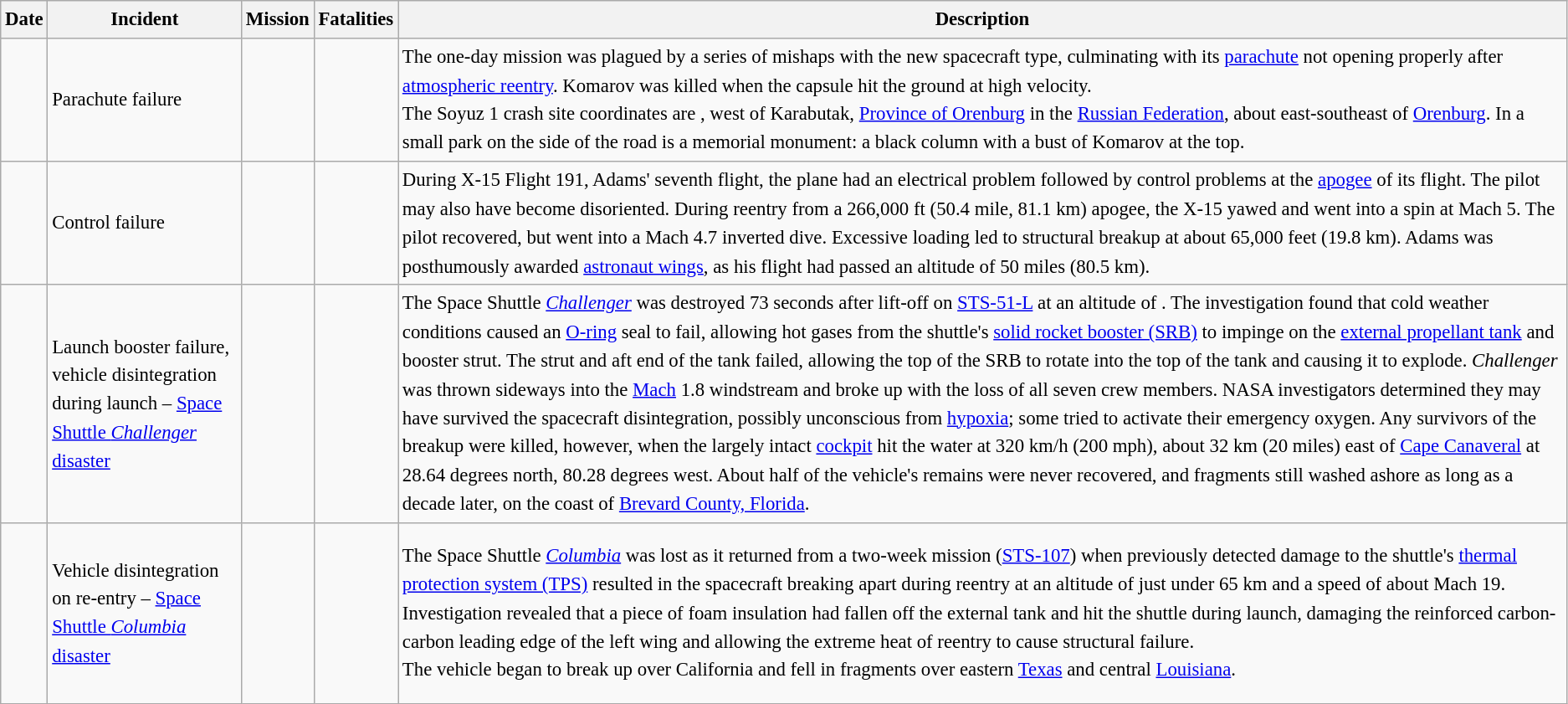<table class="wikitable sortable sticky-header" style="font-size:0.95em; line-height:1.5em;">
<tr>
<th>Date</th>
<th>Incident</th>
<th>Mission</th>
<th>Fatalities</th>
<th class=unsortable>Description</th>
</tr>
<tr>
<td></td>
<td>Parachute failure</td>
<td></td>
<td></td>
<td>The one-day mission was plagued by a series of mishaps with the new spacecraft type, culminating with its <a href='#'>parachute</a> not opening properly after <a href='#'>atmospheric reentry</a>. Komarov was killed when the capsule hit the ground at high velocity.<br>The Soyuz 1 crash site coordinates are ,  west of Karabutak, <a href='#'>Province of Orenburg</a> in the <a href='#'>Russian Federation</a>, about  east-southeast of <a href='#'>Orenburg</a>. In a small park on the side of the road is a memorial monument: a black column with a bust of Komarov at the top.</td>
</tr>
<tr>
<td></td>
<td>Control failure</td>
<td></td>
<td></td>
<td>During X-15 Flight 191, Adams' seventh flight, the plane had an electrical problem followed by control problems at the <a href='#'>apogee</a> of its flight. The pilot may also have become disoriented. During reentry from a 266,000 ft (50.4 mile, 81.1 km) apogee, the X-15 yawed and went into a spin at Mach 5. The pilot recovered, but went into a Mach 4.7 inverted dive. Excessive loading led to structural breakup at about 65,000 feet (19.8 km). Adams was posthumously awarded <a href='#'>astronaut wings</a>, as his flight had passed an altitude of 50 miles (80.5 km).</td>
</tr>
<tr>
<td></td>
<td>Launch booster failure, vehicle disintegration during launch – <a href='#'>Space Shuttle <em>Challenger</em> disaster</a></td>
<td></td>
<td><br> <br> <br> <br> <br> <br></td>
<td>The Space Shuttle <a href='#'><em>Challenger</em></a> was destroyed 73 seconds after lift-off on <a href='#'>STS-51-L</a> at an altitude of . The investigation found that cold weather conditions caused an <a href='#'>O-ring</a> seal to fail, allowing hot gases from the shuttle's <a href='#'>solid rocket booster (SRB)</a> to impinge on the <a href='#'>external propellant tank</a> and booster strut. The strut and aft end of the tank failed, allowing the top of the SRB to rotate into the top of the tank and causing it to explode. <em>Challenger</em> was thrown sideways into the <a href='#'>Mach</a> 1.8 windstream and broke up with the loss of all seven crew members. NASA investigators determined they may have survived the spacecraft disintegration, possibly unconscious from <a href='#'>hypoxia</a>; some tried to activate their emergency oxygen.  Any survivors of the breakup were killed, however, when the largely intact <a href='#'>cockpit</a> hit the water at 320 km/h (200 mph), about 32 km (20 miles) east of <a href='#'>Cape Canaveral</a> at 28.64 degrees north, 80.28 degrees west. About half of the vehicle's remains were never recovered, and fragments still washed ashore as long as a decade later, on the coast of <a href='#'>Brevard County, Florida</a>.</td>
</tr>
<tr>
<td></td>
<td>Vehicle disintegration on re-entry – <a href='#'>Space Shuttle <em>Columbia</em> disaster</a></td>
<td></td>
<td> <br> <br> <br> <br> <br> <br></td>
<td>The Space Shuttle <a href='#'><em>Columbia</em></a> was lost as it returned from a two-week mission (<a href='#'>STS-107</a>) when previously detected damage to the shuttle's <a href='#'>thermal protection system (TPS)</a> resulted in the spacecraft breaking apart during reentry at an altitude of just under 65 km and a speed of about Mach 19. Investigation revealed that a piece of foam insulation had fallen off the external tank and hit the shuttle during launch, damaging the reinforced carbon-carbon leading edge of the left wing and allowing the extreme heat of reentry to cause structural failure.<br>The vehicle began to break up over California and fell in fragments over eastern <a href='#'>Texas</a> and central <a href='#'>Louisiana</a>.</td>
</tr>
</table>
